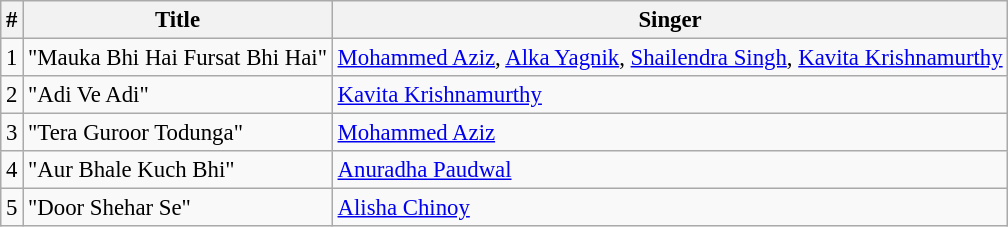<table class="wikitable" style="font-size:95%;">
<tr>
<th>#</th>
<th>Title</th>
<th>Singer</th>
</tr>
<tr>
<td>1</td>
<td>"Mauka Bhi Hai Fursat Bhi Hai"</td>
<td><a href='#'>Mohammed Aziz</a>, <a href='#'>Alka Yagnik</a>, <a href='#'>Shailendra Singh</a>, <a href='#'>Kavita Krishnamurthy</a></td>
</tr>
<tr>
<td>2</td>
<td>"Adi Ve Adi"</td>
<td><a href='#'>Kavita Krishnamurthy</a></td>
</tr>
<tr>
<td>3</td>
<td>"Tera Guroor Todunga"</td>
<td><a href='#'>Mohammed Aziz</a></td>
</tr>
<tr>
<td>4</td>
<td>"Aur Bhale Kuch Bhi"</td>
<td><a href='#'>Anuradha Paudwal</a></td>
</tr>
<tr>
<td>5</td>
<td>"Door Shehar Se"</td>
<td><a href='#'>Alisha Chinoy</a></td>
</tr>
</table>
